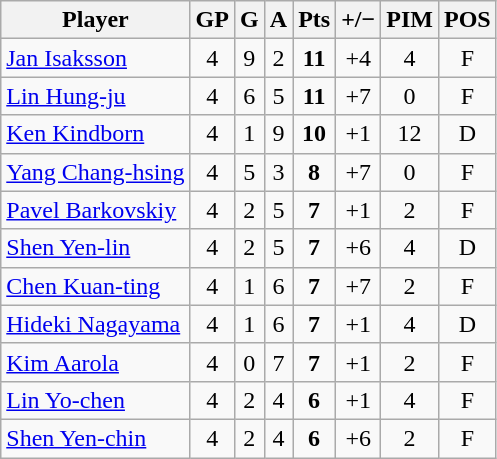<table class="wikitable sortable" style="text-align:center;">
<tr>
<th>Player</th>
<th>GP</th>
<th>G</th>
<th>A</th>
<th>Pts</th>
<th>+/−</th>
<th>PIM</th>
<th>POS</th>
</tr>
<tr>
<td style="text-align:left;"> <a href='#'>Jan Isaksson</a></td>
<td>4</td>
<td>9</td>
<td>2</td>
<td><strong>11</strong></td>
<td>+4</td>
<td>4</td>
<td>F</td>
</tr>
<tr>
<td style="text-align:left;"> <a href='#'>Lin Hung-ju</a></td>
<td>4</td>
<td>6</td>
<td>5</td>
<td><strong>11</strong></td>
<td>+7</td>
<td>0</td>
<td>F</td>
</tr>
<tr>
<td style="text-align:left;"> <a href='#'>Ken Kindborn</a></td>
<td>4</td>
<td>1</td>
<td>9</td>
<td><strong>10</strong></td>
<td>+1</td>
<td>12</td>
<td>D</td>
</tr>
<tr>
<td style="text-align:left;"> <a href='#'>Yang Chang-hsing</a></td>
<td>4</td>
<td>5</td>
<td>3</td>
<td><strong>8</strong></td>
<td>+7</td>
<td>0</td>
<td>F</td>
</tr>
<tr>
<td style="text-align:left;"> <a href='#'>Pavel Barkovskiy</a></td>
<td>4</td>
<td>2</td>
<td>5</td>
<td><strong>7</strong></td>
<td>+1</td>
<td>2</td>
<td>F</td>
</tr>
<tr>
<td style="text-align:left;"> <a href='#'>Shen Yen-lin</a></td>
<td>4</td>
<td>2</td>
<td>5</td>
<td><strong>7</strong></td>
<td>+6</td>
<td>4</td>
<td>D</td>
</tr>
<tr>
<td style="text-align:left;"> <a href='#'>Chen Kuan-ting</a></td>
<td>4</td>
<td>1</td>
<td>6</td>
<td><strong>7</strong></td>
<td>+7</td>
<td>2</td>
<td>F</td>
</tr>
<tr>
<td style="text-align:left;"> <a href='#'>Hideki Nagayama</a></td>
<td>4</td>
<td>1</td>
<td>6</td>
<td><strong>7</strong></td>
<td>+1</td>
<td>4</td>
<td>D</td>
</tr>
<tr>
<td style="text-align:left;"> <a href='#'>Kim Aarola</a></td>
<td>4</td>
<td>0</td>
<td>7</td>
<td><strong>7</strong></td>
<td>+1</td>
<td>2</td>
<td>F</td>
</tr>
<tr>
<td style="text-align:left;"> <a href='#'>Lin Yo-chen</a></td>
<td>4</td>
<td>2</td>
<td>4</td>
<td><strong>6</strong></td>
<td>+1</td>
<td>4</td>
<td>F</td>
</tr>
<tr>
<td style="text-align:left;"> <a href='#'>Shen Yen-chin</a></td>
<td>4</td>
<td>2</td>
<td>4</td>
<td><strong>6</strong></td>
<td>+6</td>
<td>2</td>
<td>F</td>
</tr>
</table>
